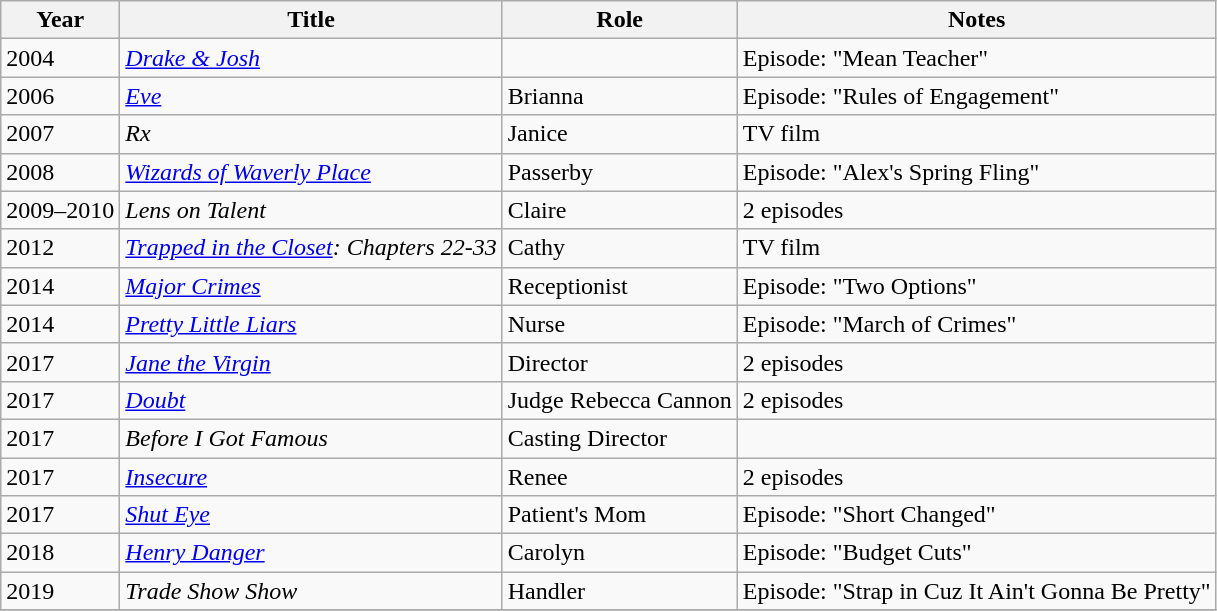<table class="wikitable sortable">
<tr>
<th>Year</th>
<th>Title</th>
<th>Role</th>
<th class="unsortable">Notes</th>
</tr>
<tr>
<td>2004</td>
<td><em><a href='#'>Drake & Josh</a></em></td>
<td></td>
<td>Episode: "Mean Teacher"</td>
</tr>
<tr>
<td>2006</td>
<td><em><a href='#'>Eve</a></em></td>
<td>Brianna</td>
<td>Episode: "Rules of Engagement"</td>
</tr>
<tr>
<td>2007</td>
<td><em>Rx</em></td>
<td>Janice</td>
<td>TV film</td>
</tr>
<tr>
<td>2008</td>
<td><em><a href='#'>Wizards of Waverly Place</a></em></td>
<td>Passerby</td>
<td>Episode: "Alex's Spring Fling"</td>
</tr>
<tr>
<td>2009–2010</td>
<td><em>Lens on Talent</em></td>
<td>Claire</td>
<td>2 episodes</td>
</tr>
<tr>
<td>2012</td>
<td><em><a href='#'>Trapped in the Closet</a>: Chapters 22-33</em></td>
<td>Cathy</td>
<td>TV film</td>
</tr>
<tr>
<td>2014</td>
<td><em><a href='#'>Major Crimes</a></em></td>
<td>Receptionist</td>
<td>Episode: "Two Options"</td>
</tr>
<tr>
<td>2014</td>
<td><em><a href='#'>Pretty Little Liars</a></em></td>
<td>Nurse</td>
<td>Episode: "March of Crimes"</td>
</tr>
<tr>
<td>2017</td>
<td><em><a href='#'>Jane the Virgin</a></em></td>
<td>Director</td>
<td>2 episodes</td>
</tr>
<tr>
<td>2017</td>
<td><em><a href='#'>Doubt</a></em></td>
<td>Judge Rebecca Cannon</td>
<td>2 episodes</td>
</tr>
<tr>
<td>2017</td>
<td><em>Before I Got Famous</em></td>
<td>Casting Director</td>
<td></td>
</tr>
<tr>
<td>2017</td>
<td><em><a href='#'>Insecure</a></em></td>
<td>Renee</td>
<td>2 episodes</td>
</tr>
<tr>
<td>2017</td>
<td><em><a href='#'>Shut Eye</a></em></td>
<td>Patient's Mom</td>
<td>Episode: "Short Changed"</td>
</tr>
<tr>
<td>2018</td>
<td><em><a href='#'>Henry Danger</a></em></td>
<td>Carolyn</td>
<td>Episode: "Budget Cuts"</td>
</tr>
<tr>
<td>2019</td>
<td><em>Trade Show Show</em></td>
<td>Handler</td>
<td>Episode: "Strap in Cuz It Ain't Gonna Be Pretty"</td>
</tr>
<tr>
</tr>
</table>
